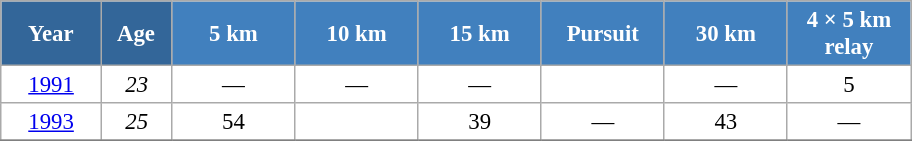<table class="wikitable" style="font-size:95%; text-align:center; border:grey solid 1px; border-collapse:collapse; background:#ffffff;">
<tr>
<th style="background-color:#369; color:white; width:60px;"> Year </th>
<th style="background-color:#369; color:white; width:40px;"> Age </th>
<th style="background-color:#4180be; color:white; width:75px;"> 5 km </th>
<th style="background-color:#4180be; color:white; width:75px;"> 10 km </th>
<th style="background-color:#4180be; color:white; width:75px;"> 15 km </th>
<th style="background-color:#4180be; color:white; width:75px;"> Pursuit </th>
<th style="background-color:#4180be; color:white; width:75px;"> 30 km </th>
<th style="background-color:#4180be; color:white; width:75px;"> 4 × 5 km <br> relay </th>
</tr>
<tr>
<td><a href='#'>1991</a></td>
<td><em>23</em></td>
<td>—</td>
<td>—</td>
<td>—</td>
<td></td>
<td>—</td>
<td>5</td>
</tr>
<tr>
<td><a href='#'>1993</a></td>
<td><em>25</em></td>
<td>54</td>
<td></td>
<td>39</td>
<td>—</td>
<td>43</td>
<td>—</td>
</tr>
<tr>
</tr>
</table>
